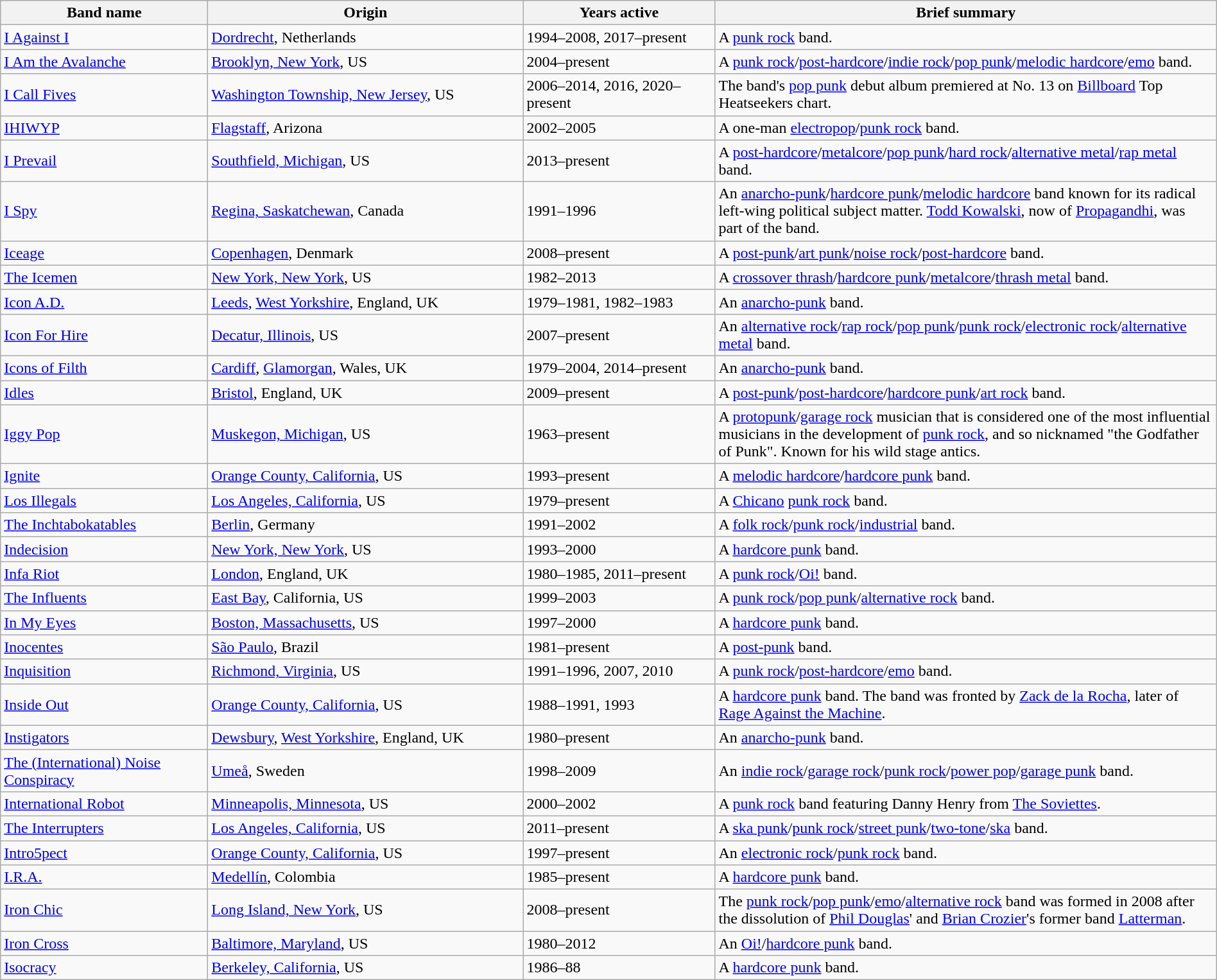<table class="wikitable" style=" width:100%;">
<tr>
<th style="width:13em">Band name</th>
<th style="width:20em">Origin</th>
<th style="width:12em">Years active</th>
<th>Brief summary</th>
</tr>
<tr>
<td><a href='#'>I Against I</a></td>
<td><a href='#'>Dordrecht</a>, Netherlands</td>
<td>1994–2008, 2017–present</td>
<td>A <a href='#'>punk rock</a> band.</td>
</tr>
<tr>
<td><a href='#'>I Am the Avalanche</a></td>
<td><a href='#'>Brooklyn, New York</a>, US</td>
<td>2004–present</td>
<td>A <a href='#'>punk rock</a>/<a href='#'>post-hardcore</a>/<a href='#'>indie rock</a>/<a href='#'>pop punk</a>/<a href='#'>melodic hardcore</a>/<a href='#'>emo</a> band.</td>
</tr>
<tr>
<td><a href='#'>I Call Fives</a></td>
<td><a href='#'>Washington Township, New Jersey</a>, US</td>
<td>2006–2014, 2016, 2020–present</td>
<td>The band's <a href='#'>pop punk</a> debut album premiered at No. 13 on <a href='#'>Billboard</a> Top Heatseekers chart.</td>
</tr>
<tr>
<td><a href='#'>IHIWYP</a></td>
<td><a href='#'>Flagstaff</a>, Arizona</td>
<td>2002–2005</td>
<td>A one-man <a href='#'>electropop</a>/<a href='#'>punk rock</a> band.</td>
</tr>
<tr>
<td><a href='#'>I Prevail</a></td>
<td><a href='#'>Southfield, Michigan</a>, US</td>
<td>2013–present</td>
<td>A <a href='#'>post-hardcore</a>/<a href='#'>metalcore</a>/<a href='#'>pop punk</a>/<a href='#'>hard rock</a>/<a href='#'>alternative metal</a>/<a href='#'>rap metal</a> band.</td>
</tr>
<tr>
<td><a href='#'>I Spy</a></td>
<td><a href='#'>Regina, Saskatchewan</a>, Canada</td>
<td>1991–1996</td>
<td>An <a href='#'>anarcho-punk</a>/<a href='#'>hardcore punk</a>/<a href='#'>melodic hardcore</a> band known for its radical left-wing political subject matter. <a href='#'>Todd Kowalski</a>, now of <a href='#'>Propagandhi</a>, was part of the band.</td>
</tr>
<tr>
<td><a href='#'>Iceage</a></td>
<td><a href='#'>Copenhagen</a>, Denmark</td>
<td>2008–present</td>
<td>A <a href='#'>post-punk</a>/<a href='#'>art punk</a>/<a href='#'>noise rock</a>/<a href='#'>post-hardcore</a> band.</td>
</tr>
<tr>
<td><a href='#'>The Icemen</a></td>
<td><a href='#'>New York, New York</a>, US</td>
<td>1982–2013</td>
<td>A <a href='#'>crossover thrash</a>/<a href='#'>hardcore punk</a>/<a href='#'>metalcore</a>/<a href='#'>thrash metal</a> band.</td>
</tr>
<tr>
<td><a href='#'>Icon A.D.</a></td>
<td><a href='#'>Leeds</a>, <a href='#'>West Yorkshire</a>, England, UK</td>
<td>1979–1981, 1982–1983</td>
<td>An <a href='#'>anarcho-punk</a> band.</td>
</tr>
<tr>
<td><a href='#'>Icon For Hire</a></td>
<td><a href='#'>Decatur, Illinois</a>, US</td>
<td>2007–present</td>
<td>An <a href='#'>alternative rock</a>/<a href='#'>rap rock</a>/<a href='#'>pop punk</a>/<a href='#'>punk rock</a>/<a href='#'>electronic rock</a>/<a href='#'>alternative metal</a> band.</td>
</tr>
<tr>
<td><a href='#'>Icons of Filth</a></td>
<td><a href='#'>Cardiff</a>, <a href='#'>Glamorgan</a>, Wales, UK</td>
<td>1979–2004, 2014–present</td>
<td>An <a href='#'>anarcho-punk</a> band.</td>
</tr>
<tr>
<td><a href='#'>Idles</a></td>
<td><a href='#'>Bristol</a>, England, UK</td>
<td>2009–present</td>
<td>A <a href='#'>post-punk</a>/<a href='#'>post-hardcore</a>/<a href='#'>hardcore punk</a>/<a href='#'>art rock</a> band.</td>
</tr>
<tr>
<td><a href='#'>Iggy Pop</a></td>
<td><a href='#'>Muskegon, Michigan</a>, US</td>
<td>1963–present</td>
<td>A <a href='#'>protopunk</a>/<a href='#'>garage rock</a> musician that is considered one of the most influential musicians in the development of <a href='#'>punk rock</a>, and so nicknamed "the Godfather of Punk". Known for his wild stage antics.</td>
</tr>
<tr>
<td><a href='#'>Ignite</a></td>
<td><a href='#'>Orange County, California</a>, US</td>
<td>1993–present</td>
<td>A <a href='#'>melodic hardcore</a>/<a href='#'>hardcore punk</a> band.</td>
</tr>
<tr>
<td><a href='#'>Los Illegals</a></td>
<td><a href='#'>Los Angeles, California</a>, US</td>
<td>1979–present</td>
<td>A <a href='#'>Chicano</a> <a href='#'>punk rock</a> band.</td>
</tr>
<tr>
<td><a href='#'>The Inchtabokatables</a></td>
<td><a href='#'>Berlin</a>, Germany</td>
<td>1991–2002</td>
<td>A <a href='#'>folk rock</a>/<a href='#'>punk rock</a>/<a href='#'>industrial</a> band.</td>
</tr>
<tr>
<td><a href='#'>Indecision</a></td>
<td><a href='#'>New York, New York</a>, US</td>
<td>1993–2000</td>
<td>A <a href='#'>hardcore punk</a> band.</td>
</tr>
<tr>
<td><a href='#'>Infa Riot</a></td>
<td><a href='#'>London</a>, England, UK</td>
<td>1980–1985, 2011–present</td>
<td>A <a href='#'>punk rock</a>/<a href='#'>Oi!</a> band.</td>
</tr>
<tr>
<td><a href='#'>The Influents</a></td>
<td><a href='#'>East Bay</a>, California, US</td>
<td>1999–2003</td>
<td>A <a href='#'>punk rock</a>/<a href='#'>pop punk</a>/<a href='#'>alternative rock</a> band.</td>
</tr>
<tr>
<td><a href='#'>In My Eyes</a></td>
<td><a href='#'>Boston, Massachusetts</a>, US</td>
<td>1997–2000</td>
<td>A <a href='#'>hardcore punk</a> band.</td>
</tr>
<tr>
<td><a href='#'>Inocentes</a></td>
<td><a href='#'>São Paulo</a>, Brazil</td>
<td>1981–present</td>
<td>A <a href='#'>post-punk</a> band.</td>
</tr>
<tr>
<td><a href='#'>Inquisition</a></td>
<td><a href='#'>Richmond, Virginia</a>, US</td>
<td>1991–1996, 2007, 2010</td>
<td>A <a href='#'>punk rock</a>/<a href='#'>post-hardcore</a>/<a href='#'>emo</a> band.</td>
</tr>
<tr>
<td><a href='#'>Inside Out</a></td>
<td><a href='#'>Orange County, California</a>, US</td>
<td>1988–1991, 1993</td>
<td>A <a href='#'>hardcore punk</a> band. The band was fronted by <a href='#'>Zack de la Rocha</a>, later of <a href='#'>Rage Against the Machine</a>.</td>
</tr>
<tr>
<td><a href='#'>Instigators</a></td>
<td><a href='#'>Dewsbury</a>, <a href='#'>West Yorkshire</a>, England, UK</td>
<td>1980–present</td>
<td>An <a href='#'>anarcho-punk</a> band.</td>
</tr>
<tr>
<td><a href='#'>The (International) Noise Conspiracy</a></td>
<td><a href='#'>Umeå</a>, Sweden</td>
<td>1998–2009</td>
<td>An <a href='#'>indie rock</a>/<a href='#'>garage rock</a>/<a href='#'>punk rock</a>/<a href='#'>power pop</a>/<a href='#'>garage punk</a> band.</td>
</tr>
<tr>
<td><a href='#'>International Robot</a></td>
<td><a href='#'>Minneapolis, Minnesota</a>, US</td>
<td>2000–2002</td>
<td>A <a href='#'>punk rock</a> band featuring Danny Henry from <a href='#'>The Soviettes</a>.</td>
</tr>
<tr>
<td><a href='#'>The Interrupters</a></td>
<td><a href='#'>Los Angeles, California</a>, US</td>
<td>2011–present</td>
<td>A <a href='#'>ska punk</a>/<a href='#'>punk rock</a>/<a href='#'>street punk</a>/<a href='#'>two-tone</a>/<a href='#'>ska</a> band.</td>
</tr>
<tr>
<td><a href='#'>Intro5pect</a></td>
<td><a href='#'>Orange County, California</a>, US</td>
<td>1997–present</td>
<td>An <a href='#'>electronic rock</a>/<a href='#'>punk rock</a> band.</td>
</tr>
<tr>
<td><a href='#'>I.R.A.</a></td>
<td><a href='#'>Medellín</a>, Colombia</td>
<td>1985–present</td>
<td>A <a href='#'>hardcore punk</a> band.</td>
</tr>
<tr>
<td><a href='#'>Iron Chic</a></td>
<td><a href='#'>Long Island, New York</a>, US</td>
<td>2008–present</td>
<td>The <a href='#'>punk rock</a>/<a href='#'>pop punk</a>/<a href='#'>emo</a>/<a href='#'>alternative rock</a> band was formed in 2008 after the dissolution of <a href='#'>Phil Douglas</a>' and <a href='#'>Brian Crozier</a>'s former band <a href='#'>Latterman</a>.</td>
</tr>
<tr>
<td><a href='#'>Iron Cross</a></td>
<td><a href='#'>Baltimore, Maryland</a>, US</td>
<td>1980–2012</td>
<td>An <a href='#'>Oi!</a>/<a href='#'>hardcore punk</a> band.</td>
</tr>
<tr>
<td><a href='#'>Isocracy</a></td>
<td><a href='#'>Berkeley, California</a>, US</td>
<td>1986–88</td>
<td>A <a href='#'>hardcore punk</a> band.</td>
</tr>
</table>
